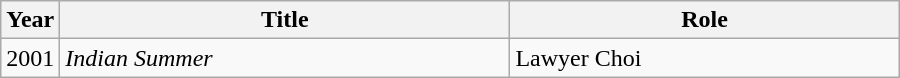<table class="wikitable" style="width:600px">
<tr>
<th width=10>Year</th>
<th>Title</th>
<th>Role</th>
</tr>
<tr>
<td>2001</td>
<td><em>Indian Summer</em></td>
<td>Lawyer Choi</td>
</tr>
</table>
